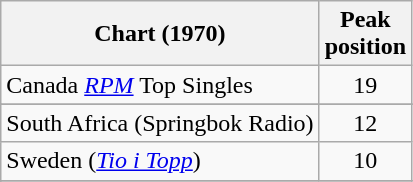<table class="wikitable sortable">
<tr>
<th>Chart (1970)</th>
<th align="center">Peak<br>position</th>
</tr>
<tr>
<td>Canada <em><a href='#'>RPM</a></em> Top Singles</td>
<td style="text-align:center;">19</td>
</tr>
<tr>
</tr>
<tr>
</tr>
<tr>
<td>South Africa (Springbok Radio)</td>
<td align="center">12</td>
</tr>
<tr>
<td>Sweden (<em><a href='#'>Tio i Topp</a></em>)</td>
<td align="center">10</td>
</tr>
<tr>
</tr>
<tr>
</tr>
<tr>
</tr>
</table>
